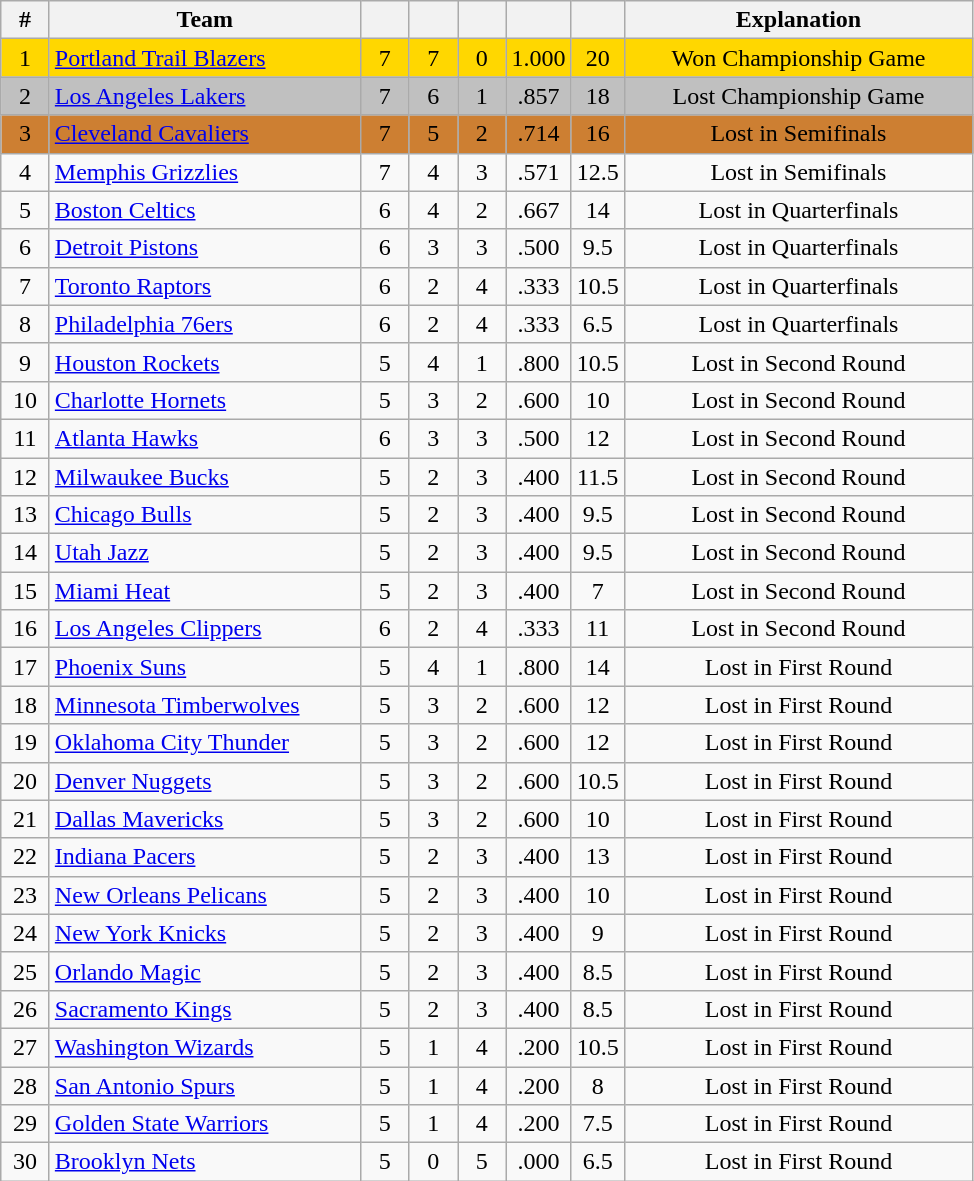<table class="wikitable" style="text-align:center">
<tr>
<th width="25px">#</th>
<th width="200px">Team</th>
<th width="25px"></th>
<th width="25px"></th>
<th width="25px"></th>
<th width="25px"></th>
<th width="25px"></th>
<th width="225px">Explanation</th>
</tr>
<tr style="background:gold;">
<td>1</td>
<td align="left"><a href='#'>Portland Trail Blazers</a></td>
<td>7</td>
<td>7</td>
<td>0</td>
<td>1.000</td>
<td>20</td>
<td>Won Championship Game</td>
</tr>
<tr style="background:silver;">
<td>2</td>
<td align="left"><a href='#'>Los Angeles Lakers</a></td>
<td>7</td>
<td>6</td>
<td>1</td>
<td>.857</td>
<td>18</td>
<td>Lost Championship Game</td>
</tr>
<tr style="background:#cd7f32;">
<td>3</td>
<td align="left"><a href='#'>Cleveland Cavaliers</a></td>
<td>7</td>
<td>5</td>
<td>2</td>
<td>.714</td>
<td>16</td>
<td>Lost in Semifinals</td>
</tr>
<tr>
<td>4</td>
<td align="left"><a href='#'>Memphis Grizzlies</a></td>
<td>7</td>
<td>4</td>
<td>3</td>
<td>.571</td>
<td>12.5</td>
<td>Lost in Semifinals</td>
</tr>
<tr>
<td>5</td>
<td align="left"><a href='#'>Boston Celtics</a></td>
<td>6</td>
<td>4</td>
<td>2</td>
<td>.667</td>
<td>14</td>
<td>Lost in Quarterfinals</td>
</tr>
<tr>
<td>6</td>
<td align="left"><a href='#'>Detroit Pistons</a></td>
<td>6</td>
<td>3</td>
<td>3</td>
<td>.500</td>
<td>9.5</td>
<td>Lost in Quarterfinals</td>
</tr>
<tr>
<td>7</td>
<td align="left"><a href='#'>Toronto Raptors</a></td>
<td>6</td>
<td>2</td>
<td>4</td>
<td>.333</td>
<td>10.5</td>
<td>Lost in Quarterfinals</td>
</tr>
<tr>
<td>8</td>
<td align="left"><a href='#'>Philadelphia 76ers</a></td>
<td>6</td>
<td>2</td>
<td>4</td>
<td>.333</td>
<td>6.5</td>
<td>Lost in Quarterfinals</td>
</tr>
<tr>
<td>9</td>
<td align="left"><a href='#'>Houston Rockets</a></td>
<td>5</td>
<td>4</td>
<td>1</td>
<td>.800</td>
<td>10.5</td>
<td>Lost in Second Round</td>
</tr>
<tr>
<td>10</td>
<td align="left"><a href='#'>Charlotte Hornets</a></td>
<td>5</td>
<td>3</td>
<td>2</td>
<td>.600</td>
<td>10</td>
<td>Lost in Second Round</td>
</tr>
<tr>
<td>11</td>
<td align="left"><a href='#'>Atlanta Hawks</a></td>
<td>6</td>
<td>3</td>
<td>3</td>
<td>.500</td>
<td>12</td>
<td>Lost in Second Round</td>
</tr>
<tr>
<td>12</td>
<td align="left"><a href='#'>Milwaukee Bucks</a></td>
<td>5</td>
<td>2</td>
<td>3</td>
<td>.400</td>
<td>11.5</td>
<td>Lost in Second Round</td>
</tr>
<tr>
<td>13</td>
<td align="left"><a href='#'>Chicago Bulls</a></td>
<td>5</td>
<td>2</td>
<td>3</td>
<td>.400</td>
<td>9.5</td>
<td>Lost in Second Round</td>
</tr>
<tr>
<td>14</td>
<td align="left"><a href='#'>Utah Jazz</a></td>
<td>5</td>
<td>2</td>
<td>3</td>
<td>.400</td>
<td>9.5</td>
<td>Lost in Second Round</td>
</tr>
<tr>
<td>15</td>
<td align="left"><a href='#'>Miami Heat</a></td>
<td>5</td>
<td>2</td>
<td>3</td>
<td>.400</td>
<td>7</td>
<td>Lost in Second Round</td>
</tr>
<tr>
<td>16</td>
<td align="left"><a href='#'>Los Angeles Clippers</a></td>
<td>6</td>
<td>2</td>
<td>4</td>
<td>.333</td>
<td>11</td>
<td>Lost in Second Round</td>
</tr>
<tr>
<td>17</td>
<td align="left"><a href='#'>Phoenix Suns</a></td>
<td>5</td>
<td>4</td>
<td>1</td>
<td>.800</td>
<td>14</td>
<td>Lost in First Round</td>
</tr>
<tr>
<td>18</td>
<td align="left"><a href='#'>Minnesota Timberwolves</a></td>
<td>5</td>
<td>3</td>
<td>2</td>
<td>.600</td>
<td>12</td>
<td>Lost in First Round</td>
</tr>
<tr>
<td>19</td>
<td align="left"><a href='#'>Oklahoma City Thunder</a></td>
<td>5</td>
<td>3</td>
<td>2</td>
<td>.600</td>
<td>12</td>
<td>Lost in First Round</td>
</tr>
<tr>
<td>20</td>
<td align="left"><a href='#'>Denver Nuggets</a></td>
<td>5</td>
<td>3</td>
<td>2</td>
<td>.600</td>
<td>10.5</td>
<td>Lost in First Round</td>
</tr>
<tr>
<td>21</td>
<td align="left"><a href='#'>Dallas Mavericks</a></td>
<td>5</td>
<td>3</td>
<td>2</td>
<td>.600</td>
<td>10</td>
<td>Lost in First Round</td>
</tr>
<tr>
<td>22</td>
<td align="left"><a href='#'>Indiana Pacers</a></td>
<td>5</td>
<td>2</td>
<td>3</td>
<td>.400</td>
<td>13</td>
<td>Lost in First Round</td>
</tr>
<tr>
<td>23</td>
<td align="left"><a href='#'>New Orleans Pelicans</a></td>
<td>5</td>
<td>2</td>
<td>3</td>
<td>.400</td>
<td>10</td>
<td>Lost in First Round</td>
</tr>
<tr>
<td>24</td>
<td align="left"><a href='#'>New York Knicks</a></td>
<td>5</td>
<td>2</td>
<td>3</td>
<td>.400</td>
<td>9</td>
<td>Lost in First Round</td>
</tr>
<tr>
<td>25</td>
<td align="left"><a href='#'>Orlando Magic</a></td>
<td>5</td>
<td>2</td>
<td>3</td>
<td>.400</td>
<td>8.5</td>
<td>Lost in First Round</td>
</tr>
<tr>
<td>26</td>
<td align="left"><a href='#'>Sacramento Kings</a></td>
<td>5</td>
<td>2</td>
<td>3</td>
<td>.400</td>
<td>8.5</td>
<td>Lost in First Round</td>
</tr>
<tr>
<td>27</td>
<td align="left"><a href='#'>Washington Wizards</a></td>
<td>5</td>
<td>1</td>
<td>4</td>
<td>.200</td>
<td>10.5</td>
<td>Lost in First Round</td>
</tr>
<tr>
<td>28</td>
<td align="left"><a href='#'>San Antonio Spurs</a></td>
<td>5</td>
<td>1</td>
<td>4</td>
<td>.200</td>
<td>8</td>
<td>Lost in First Round</td>
</tr>
<tr>
<td>29</td>
<td align="left"><a href='#'>Golden State Warriors</a></td>
<td>5</td>
<td>1</td>
<td>4</td>
<td>.200</td>
<td>7.5</td>
<td>Lost in First Round</td>
</tr>
<tr>
<td>30</td>
<td align="left"><a href='#'>Brooklyn Nets</a></td>
<td>5</td>
<td>0</td>
<td>5</td>
<td>.000</td>
<td>6.5</td>
<td>Lost in First Round</td>
</tr>
</table>
